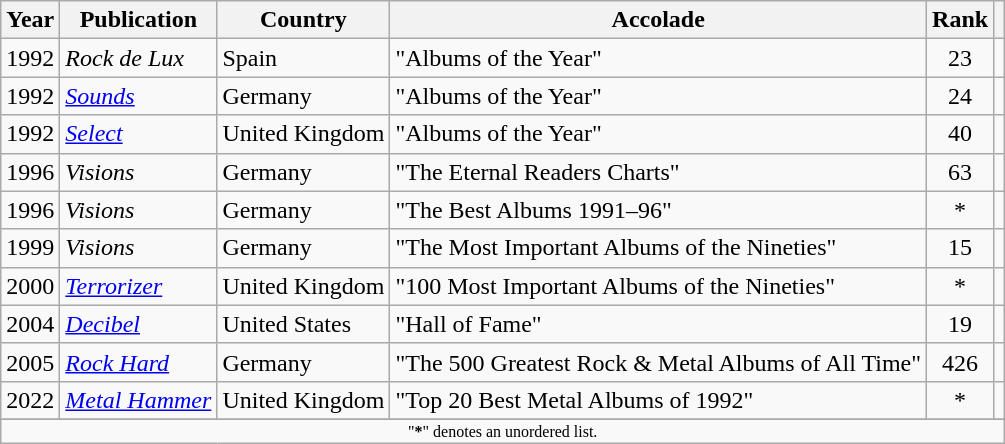<table class="wikitable sortable" style="margin:0em 1em 1em 0pt">
<tr>
<th>Year</th>
<th>Publication</th>
<th>Country</th>
<th>Accolade</th>
<th>Rank</th>
<th class=unsortable></th>
</tr>
<tr>
<td align=center>1992</td>
<td><em>Rock de Lux</em></td>
<td>Spain</td>
<td>"Albums of the Year"</td>
<td align=center>23</td>
<td></td>
</tr>
<tr>
<td align=center>1992</td>
<td><em><a href='#'>Sounds</a></em></td>
<td>Germany</td>
<td>"Albums of the Year"</td>
<td align=center>24</td>
<td></td>
</tr>
<tr>
<td align=center>1992</td>
<td><em><a href='#'>Select</a></em></td>
<td>United Kingdom</td>
<td>"Albums of the Year"</td>
<td align=center>40</td>
<td></td>
</tr>
<tr>
<td align=center>1996</td>
<td><em>Visions</em></td>
<td>Germany</td>
<td>"The Eternal Readers Charts"</td>
<td align=center>63</td>
<td></td>
</tr>
<tr>
<td align=center>1996</td>
<td><em>Visions</em></td>
<td>Germany</td>
<td>"The Best Albums 1991–96"</td>
<td align="center">*</td>
<td></td>
</tr>
<tr>
<td align=center>1999</td>
<td><em>Visions</em></td>
<td>Germany</td>
<td>"The Most Important Albums of the Nineties"</td>
<td align=center>15</td>
<td></td>
</tr>
<tr>
<td align=center>2000</td>
<td><em><a href='#'>Terrorizer</a></em></td>
<td>United Kingdom</td>
<td>"100 Most Important Albums of the Nineties"</td>
<td align=center>*</td>
<td></td>
</tr>
<tr>
<td align=center>2004</td>
<td><em><a href='#'>Decibel</a> </em></td>
<td>United States</td>
<td>"Hall of Fame"</td>
<td align=center>19</td>
<td></td>
</tr>
<tr>
<td align=center>2005</td>
<td><em><a href='#'>Rock Hard</a></em></td>
<td>Germany</td>
<td>"The 500 Greatest Rock & Metal Albums of All Time"</td>
<td align=center>426</td>
<td></td>
</tr>
<tr>
<td align=center>2022</td>
<td><em><a href='#'>Metal Hammer</a></em></td>
<td>United Kingdom</td>
<td>"Top 20 Best Metal Albums of 1992"</td>
<td align=center>*</td>
<td></td>
</tr>
<tr>
</tr>
<tr class="sortbottom">
<td colspan=6 style=font-size:8pt; align=center>"<strong>*</strong>" denotes an unordered list.</td>
</tr>
</table>
